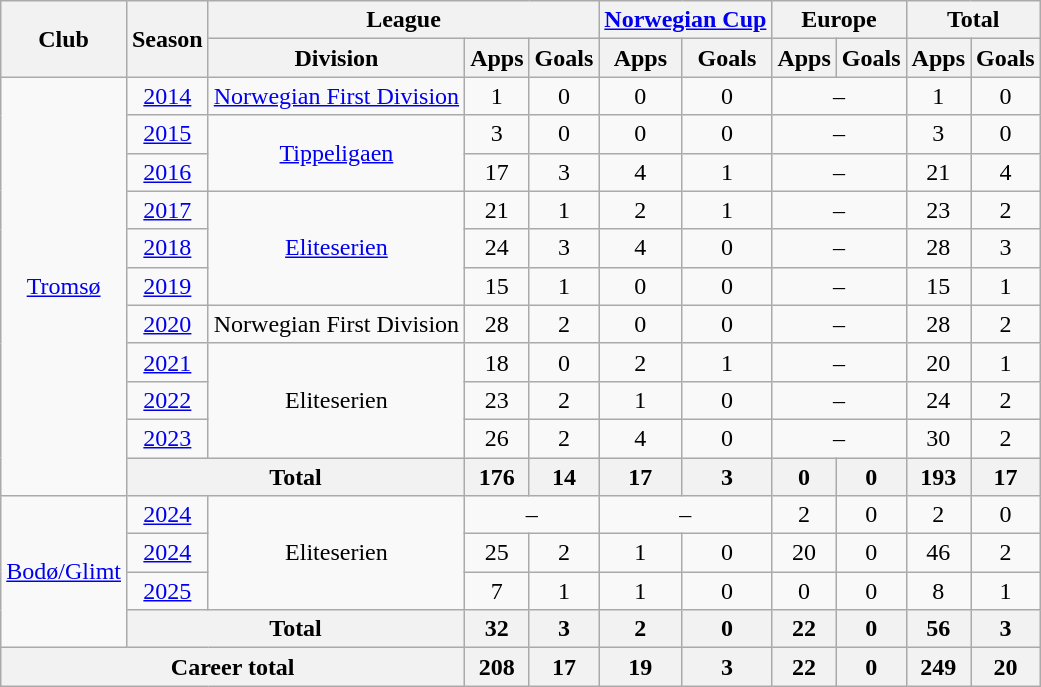<table class="wikitable" style="text-align:center">
<tr>
<th rowspan="2">Club</th>
<th rowspan="2">Season</th>
<th colspan="3">League</th>
<th colspan="2"><a href='#'>Norwegian Cup</a></th>
<th colspan="2">Europe</th>
<th colspan="2">Total</th>
</tr>
<tr>
<th>Division</th>
<th>Apps</th>
<th>Goals</th>
<th>Apps</th>
<th>Goals</th>
<th>Apps</th>
<th>Goals</th>
<th>Apps</th>
<th>Goals</th>
</tr>
<tr>
<td rowspan="11"><a href='#'>Tromsø</a></td>
<td><a href='#'>2014</a></td>
<td><a href='#'>Norwegian First Division</a></td>
<td>1</td>
<td>0</td>
<td>0</td>
<td>0</td>
<td colspan="2">–</td>
<td>1</td>
<td>0</td>
</tr>
<tr>
<td><a href='#'>2015</a></td>
<td rowspan="2"><a href='#'>Tippeligaen</a></td>
<td>3</td>
<td>0</td>
<td>0</td>
<td>0</td>
<td colspan="2">–</td>
<td>3</td>
<td>0</td>
</tr>
<tr>
<td><a href='#'>2016</a></td>
<td>17</td>
<td>3</td>
<td>4</td>
<td>1</td>
<td colspan="2">–</td>
<td>21</td>
<td>4</td>
</tr>
<tr>
<td><a href='#'>2017</a></td>
<td rowspan="3"><a href='#'>Eliteserien</a></td>
<td>21</td>
<td>1</td>
<td>2</td>
<td>1</td>
<td colspan="2">–</td>
<td>23</td>
<td>2</td>
</tr>
<tr>
<td><a href='#'>2018</a></td>
<td>24</td>
<td>3</td>
<td>4</td>
<td>0</td>
<td colspan="2">–</td>
<td>28</td>
<td>3</td>
</tr>
<tr>
<td><a href='#'>2019</a></td>
<td>15</td>
<td>1</td>
<td>0</td>
<td>0</td>
<td colspan="2">–</td>
<td>15</td>
<td>1</td>
</tr>
<tr>
<td><a href='#'>2020</a></td>
<td>Norwegian First Division</td>
<td>28</td>
<td>2</td>
<td>0</td>
<td>0</td>
<td colspan="2">–</td>
<td>28</td>
<td>2</td>
</tr>
<tr>
<td><a href='#'>2021</a></td>
<td rowspan="3">Eliteserien</td>
<td>18</td>
<td>0</td>
<td>2</td>
<td>1</td>
<td colspan="2">–</td>
<td>20</td>
<td>1</td>
</tr>
<tr>
<td><a href='#'>2022</a></td>
<td>23</td>
<td>2</td>
<td>1</td>
<td>0</td>
<td colspan="2">–</td>
<td>24</td>
<td>2</td>
</tr>
<tr>
<td><a href='#'>2023</a></td>
<td>26</td>
<td>2</td>
<td>4</td>
<td>0</td>
<td colspan="2">–</td>
<td>30</td>
<td>2</td>
</tr>
<tr>
<th colspan="2">Total</th>
<th>176</th>
<th>14</th>
<th>17</th>
<th>3</th>
<th>0</th>
<th>0</th>
<th>193</th>
<th>17</th>
</tr>
<tr>
<td rowspan="4"><a href='#'>Bodø/Glimt</a></td>
<td><a href='#'>2024</a></td>
<td rowspan="3">Eliteserien</td>
<td colspan="2">–</td>
<td colspan="2">–</td>
<td>2</td>
<td>0</td>
<td>2</td>
<td>0</td>
</tr>
<tr>
<td><a href='#'>2024</a></td>
<td>25</td>
<td>2</td>
<td>1</td>
<td>0</td>
<td>20</td>
<td>0</td>
<td>46</td>
<td>2</td>
</tr>
<tr>
<td><a href='#'>2025</a></td>
<td>7</td>
<td>1</td>
<td>1</td>
<td>0</td>
<td>0</td>
<td>0</td>
<td>8</td>
<td>1</td>
</tr>
<tr>
<th colspan="2">Total</th>
<th>32</th>
<th>3</th>
<th>2</th>
<th>0</th>
<th>22</th>
<th>0</th>
<th>56</th>
<th>3</th>
</tr>
<tr>
<th colspan="3">Career total</th>
<th>208</th>
<th>17</th>
<th>19</th>
<th>3</th>
<th>22</th>
<th>0</th>
<th>249</th>
<th>20</th>
</tr>
</table>
